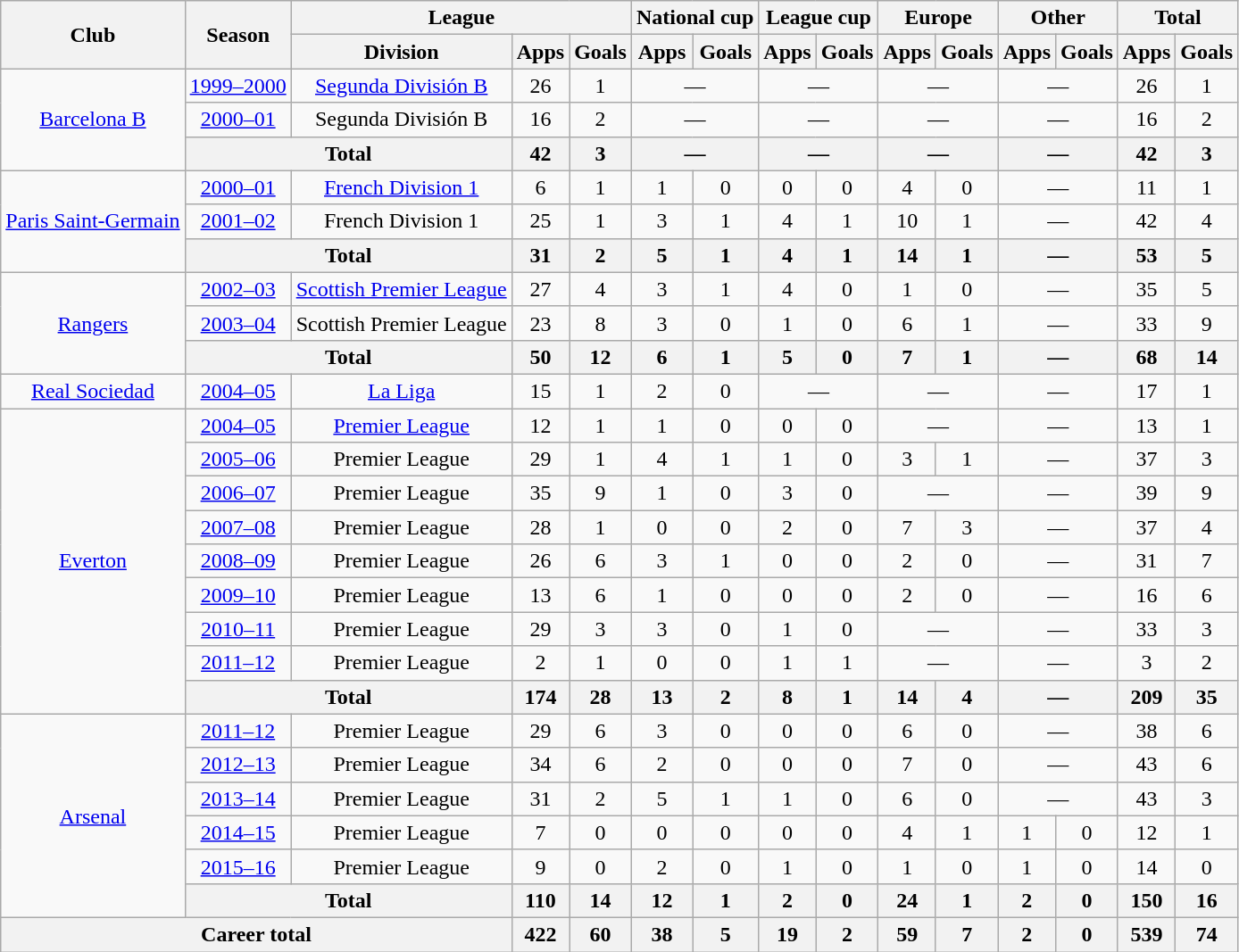<table class="wikitable" style="text-align:center">
<tr>
<th rowspan="2">Club</th>
<th rowspan="2">Season</th>
<th colspan="3">League</th>
<th colspan="2">National cup</th>
<th colspan="2">League cup</th>
<th colspan="2">Europe</th>
<th colspan="2">Other</th>
<th colspan="2">Total</th>
</tr>
<tr>
<th>Division</th>
<th>Apps</th>
<th>Goals</th>
<th>Apps</th>
<th>Goals</th>
<th>Apps</th>
<th>Goals</th>
<th>Apps</th>
<th>Goals</th>
<th>Apps</th>
<th>Goals</th>
<th>Apps</th>
<th>Goals</th>
</tr>
<tr>
<td rowspan="3"><a href='#'>Barcelona B</a></td>
<td><a href='#'>1999–2000</a></td>
<td><a href='#'>Segunda División B</a></td>
<td>26</td>
<td>1</td>
<td colspan="2">—</td>
<td colspan="2">—</td>
<td colspan="2">—</td>
<td colspan="2">—</td>
<td>26</td>
<td>1</td>
</tr>
<tr>
<td><a href='#'>2000–01</a></td>
<td>Segunda División B</td>
<td>16</td>
<td>2</td>
<td colspan="2">—</td>
<td colspan="2">—</td>
<td colspan="2">—</td>
<td colspan="2">—</td>
<td>16</td>
<td>2</td>
</tr>
<tr>
<th colspan="2">Total</th>
<th>42</th>
<th>3</th>
<th colspan="2">—</th>
<th colspan="2">—</th>
<th colspan="2">—</th>
<th colspan="2">—</th>
<th>42</th>
<th>3</th>
</tr>
<tr>
<td rowspan="3"><a href='#'>Paris Saint-Germain</a></td>
<td><a href='#'>2000–01</a></td>
<td><a href='#'>French Division 1</a></td>
<td>6</td>
<td>1</td>
<td>1</td>
<td>0</td>
<td>0</td>
<td>0</td>
<td>4</td>
<td>0</td>
<td colspan="2">—</td>
<td>11</td>
<td>1</td>
</tr>
<tr>
<td><a href='#'>2001–02</a></td>
<td>French Division 1</td>
<td>25</td>
<td>1</td>
<td>3</td>
<td>1</td>
<td>4</td>
<td>1</td>
<td>10</td>
<td>1</td>
<td colspan="2">—</td>
<td>42</td>
<td>4</td>
</tr>
<tr>
<th colspan="2">Total</th>
<th>31</th>
<th>2</th>
<th>5</th>
<th>1</th>
<th>4</th>
<th>1</th>
<th>14</th>
<th>1</th>
<th colspan="2">—</th>
<th>53</th>
<th>5</th>
</tr>
<tr>
<td rowspan="3"><a href='#'>Rangers</a></td>
<td><a href='#'>2002–03</a></td>
<td><a href='#'>Scottish Premier League</a></td>
<td>27</td>
<td>4</td>
<td>3</td>
<td>1</td>
<td>4</td>
<td>0</td>
<td>1</td>
<td>0</td>
<td colspan="2">—</td>
<td>35</td>
<td>5</td>
</tr>
<tr>
<td><a href='#'>2003–04</a></td>
<td>Scottish Premier League</td>
<td>23</td>
<td>8</td>
<td>3</td>
<td>0</td>
<td>1</td>
<td>0</td>
<td>6</td>
<td>1</td>
<td colspan="2">—</td>
<td>33</td>
<td>9</td>
</tr>
<tr>
<th colspan="2">Total</th>
<th>50</th>
<th>12</th>
<th>6</th>
<th>1</th>
<th>5</th>
<th>0</th>
<th>7</th>
<th>1</th>
<th colspan="2">—</th>
<th>68</th>
<th>14</th>
</tr>
<tr>
<td><a href='#'>Real Sociedad</a></td>
<td><a href='#'>2004–05</a></td>
<td><a href='#'>La Liga</a></td>
<td>15</td>
<td>1</td>
<td>2</td>
<td>0</td>
<td colspan="2">—</td>
<td colspan="2">—</td>
<td colspan="2">—</td>
<td>17</td>
<td>1</td>
</tr>
<tr>
<td rowspan="9"><a href='#'>Everton</a></td>
<td><a href='#'>2004–05</a></td>
<td><a href='#'>Premier League</a></td>
<td>12</td>
<td>1</td>
<td>1</td>
<td>0</td>
<td>0</td>
<td>0</td>
<td colspan="2">—</td>
<td colspan="2">—</td>
<td>13</td>
<td>1</td>
</tr>
<tr>
<td><a href='#'>2005–06</a></td>
<td>Premier League</td>
<td>29</td>
<td>1</td>
<td>4</td>
<td>1</td>
<td>1</td>
<td>0</td>
<td>3</td>
<td>1</td>
<td colspan="2">—</td>
<td>37</td>
<td>3</td>
</tr>
<tr>
<td><a href='#'>2006–07</a></td>
<td>Premier League</td>
<td>35</td>
<td>9</td>
<td>1</td>
<td>0</td>
<td>3</td>
<td>0</td>
<td colspan="2">—</td>
<td colspan="2">—</td>
<td>39</td>
<td>9</td>
</tr>
<tr>
<td><a href='#'>2007–08</a></td>
<td>Premier League</td>
<td>28</td>
<td>1</td>
<td>0</td>
<td>0</td>
<td>2</td>
<td>0</td>
<td>7</td>
<td>3</td>
<td colspan="2">—</td>
<td>37</td>
<td>4</td>
</tr>
<tr>
<td><a href='#'>2008–09</a></td>
<td>Premier League</td>
<td>26</td>
<td>6</td>
<td>3</td>
<td>1</td>
<td>0</td>
<td>0</td>
<td>2</td>
<td>0</td>
<td colspan="2">—</td>
<td>31</td>
<td>7</td>
</tr>
<tr>
<td><a href='#'>2009–10</a></td>
<td>Premier League</td>
<td>13</td>
<td>6</td>
<td>1</td>
<td>0</td>
<td>0</td>
<td>0</td>
<td>2</td>
<td>0</td>
<td colspan="2">—</td>
<td>16</td>
<td>6</td>
</tr>
<tr>
<td><a href='#'>2010–11</a></td>
<td>Premier League</td>
<td>29</td>
<td>3</td>
<td>3</td>
<td>0</td>
<td>1</td>
<td>0</td>
<td colspan="2">—</td>
<td colspan="2">—</td>
<td>33</td>
<td>3</td>
</tr>
<tr>
<td><a href='#'>2011–12</a></td>
<td>Premier League</td>
<td>2</td>
<td>1</td>
<td>0</td>
<td>0</td>
<td>1</td>
<td>1</td>
<td colspan="2">—</td>
<td colspan="2">—</td>
<td>3</td>
<td>2</td>
</tr>
<tr>
<th colspan="2">Total</th>
<th>174</th>
<th>28</th>
<th>13</th>
<th>2</th>
<th>8</th>
<th>1</th>
<th>14</th>
<th>4</th>
<th colspan="2">—</th>
<th>209</th>
<th>35</th>
</tr>
<tr>
<td rowspan="6"><a href='#'>Arsenal</a></td>
<td><a href='#'>2011–12</a></td>
<td>Premier League</td>
<td>29</td>
<td>6</td>
<td>3</td>
<td>0</td>
<td>0</td>
<td>0</td>
<td>6</td>
<td>0</td>
<td colspan="2">—</td>
<td>38</td>
<td>6</td>
</tr>
<tr>
<td><a href='#'>2012–13</a></td>
<td>Premier League</td>
<td>34</td>
<td>6</td>
<td>2</td>
<td>0</td>
<td>0</td>
<td>0</td>
<td>7</td>
<td>0</td>
<td colspan="2">—</td>
<td>43</td>
<td>6</td>
</tr>
<tr>
<td><a href='#'>2013–14</a></td>
<td>Premier League</td>
<td>31</td>
<td>2</td>
<td>5</td>
<td>1</td>
<td>1</td>
<td>0</td>
<td>6</td>
<td>0</td>
<td colspan="2">—</td>
<td>43</td>
<td>3</td>
</tr>
<tr>
<td><a href='#'>2014–15</a></td>
<td>Premier League</td>
<td>7</td>
<td>0</td>
<td>0</td>
<td>0</td>
<td>0</td>
<td>0</td>
<td>4</td>
<td>1</td>
<td>1</td>
<td>0</td>
<td>12</td>
<td>1</td>
</tr>
<tr>
<td><a href='#'>2015–16</a></td>
<td>Premier League</td>
<td>9</td>
<td>0</td>
<td>2</td>
<td>0</td>
<td>1</td>
<td>0</td>
<td>1</td>
<td>0</td>
<td>1</td>
<td>0</td>
<td>14</td>
<td>0</td>
</tr>
<tr>
<th colspan="2">Total</th>
<th>110</th>
<th>14</th>
<th>12</th>
<th>1</th>
<th>2</th>
<th>0</th>
<th>24</th>
<th>1</th>
<th>2</th>
<th>0</th>
<th>150</th>
<th>16</th>
</tr>
<tr>
<th colspan="3">Career total</th>
<th>422</th>
<th>60</th>
<th>38</th>
<th>5</th>
<th>19</th>
<th>2</th>
<th>59</th>
<th>7</th>
<th>2</th>
<th>0</th>
<th>539</th>
<th>74</th>
</tr>
</table>
